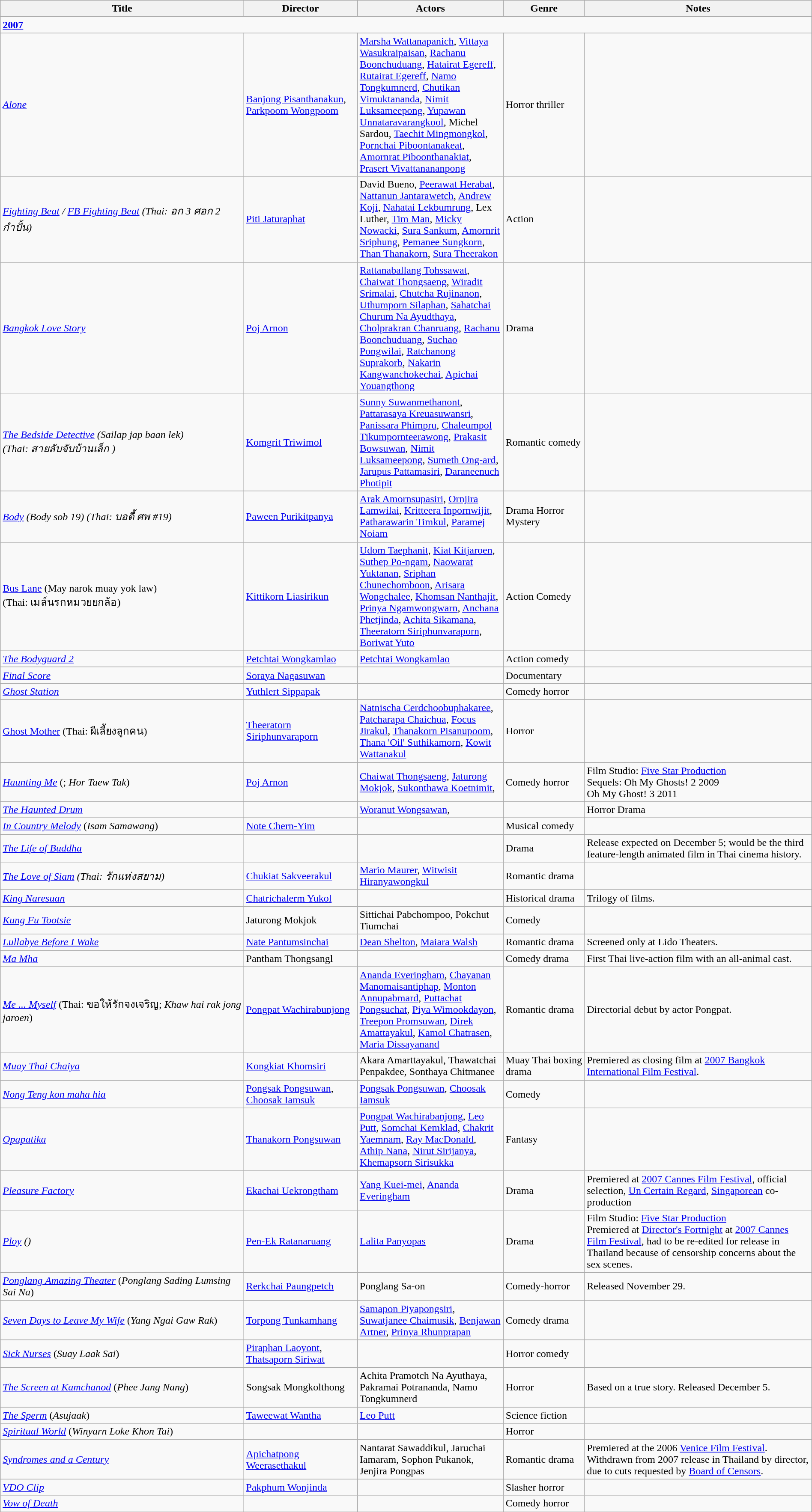<table class="wikitable" style="width:100%;">
<tr>
<th style="width:30%;">Title</th>
<th style="width:14%;">Director</th>
<th style="width:18%;">Actors</th>
<th style="width:10%;">Genre</th>
<th style="width:28%;">Notes</th>
</tr>
<tr>
<td colspan="6" ><strong><a href='#'>2007</a></strong></td>
</tr>
<tr>
<td><em><a href='#'>Alone</a></em></td>
<td><a href='#'>Banjong Pisanthanakun</a>, <a href='#'>Parkpoom Wongpoom</a></td>
<td><a href='#'>Marsha Wattanapanich</a>, <a href='#'>Vittaya Wasukraipaisan</a>, <a href='#'>Rachanu Boonchuduang</a>, <a href='#'>Hatairat Egereff</a>, <a href='#'>Rutairat Egereff</a>, <a href='#'>Namo Tongkumnerd</a>, <a href='#'>Chutikan Vimuktananda</a>, <a href='#'>Nimit Luksameepong</a>, <a href='#'>Yupawan Unnataravarangkool</a>, Michel Sardou, <a href='#'>Taechit Mingmongkol</a>, <a href='#'>Pornchai Piboontanakeat</a>, <a href='#'>Amornrat Piboonthanakiat</a>, <a href='#'>Prasert Vivattanananpong</a></td>
<td>Horror thriller</td>
<td></td>
</tr>
<tr>
<td><em><a href='#'>Fighting Beat</a>  / <a href='#'>FB Fighting Beat</a>  (Thai: อก 3 ศอก 2 กำปั้น)</em></td>
<td><a href='#'>Piti Jaturaphat</a></td>
<td>David Bueno, <a href='#'>Peerawat Herabat</a>, <a href='#'>Nattanun Jantarawetch</a>, <a href='#'>Andrew Koji</a>, <a href='#'>Nahatai Lekbumrung</a>, Lex Luther, <a href='#'>Tim Man</a>, <a href='#'>Micky Nowacki</a>, <a href='#'>Sura Sankum</a>, <a href='#'>Amornrit Sriphung</a>, <a href='#'>Pemanee Sungkorn</a>, <a href='#'>Than Thanakorn</a>, <a href='#'>Sura Theerakon</a></td>
<td>Action</td>
<td></td>
</tr>
<tr>
<td><em><a href='#'>Bangkok Love Story</a></em></td>
<td><a href='#'>Poj Arnon</a></td>
<td><a href='#'>Rattanaballang Tohssawat</a>, <a href='#'>Chaiwat Thongsaeng</a>, <a href='#'>Wiradit Srimalai</a>, <a href='#'>Chutcha Rujinanon</a>, <a href='#'>Uthumporn Silaphan</a>, <a href='#'>Sahatchai Churum Na Ayudthaya</a>, <a href='#'>Cholprakran Chanruang</a>, <a href='#'>Rachanu Boonchuduang</a>, <a href='#'>Suchao Pongwilai</a>, <a href='#'>Ratchanong Suprakorb</a>, <a href='#'>Nakarin Kangwanchokechai</a>, <a href='#'>Apichai Youangthong</a></td>
<td>Drama</td>
<td></td>
</tr>
<tr>
<td><em><a href='#'>The Bedside Detective</a> (Sailap jap baan lek)</em><br><em>(Thai: สายลับจับบ้านเล็ก )</em></td>
<td><a href='#'>Komgrit Triwimol</a></td>
<td><a href='#'>Sunny Suwanmethanont</a>, <a href='#'>Pattarasaya Kreuasuwansri</a>, <a href='#'>Panissara Phimpru</a>, <a href='#'>Chaleumpol Tikumpornteerawong</a>, <a href='#'>Prakasit Bowsuwan</a>, <a href='#'>Nimit Luksameepong</a>, <a href='#'>Sumeth Ong-ard</a>, <a href='#'>Jarupus Pattamasiri</a>, <a href='#'>Daraneenuch Photipit</a></td>
<td>Romantic comedy</td>
<td></td>
</tr>
<tr>
<td><em><a href='#'>Body</a> (Body sob 19) (Thai: บอดี้ ศพ #19)</em></td>
<td><a href='#'>Paween Purikitpanya</a></td>
<td><a href='#'>Arak Amornsupasiri</a>, <a href='#'>Ornjira Lamwilai</a>, <a href='#'>Kritteera Inpornwijit</a>, <a href='#'>Patharawarin Timkul</a>, <a href='#'>Paramej Noiam</a></td>
<td>Drama Horror Mystery</td>
<td></td>
</tr>
<tr>
<td><a href='#'>Bus Lane</a> (May narok muay yok law)<br>(Thai: เมล์นรกหมวยยกล้อ)</td>
<td><a href='#'>Kittikorn Liasirikun</a></td>
<td><a href='#'>Udom Taephanit</a>, <a href='#'>Kiat Kitjaroen</a>, <a href='#'>Suthep Po-ngam</a>, <a href='#'>Naowarat Yuktanan</a>, <a href='#'>Sriphan Chunechomboon</a>, <a href='#'>Arisara Wongchalee</a>, <a href='#'>Khomsan Nanthajit</a>, <a href='#'>Prinya Ngamwongwarn</a>, <a href='#'>Anchana Phetjinda</a>, <a href='#'>Achita Sikamana</a>, <a href='#'>Theeratorn Siriphunvaraporn</a>, <a href='#'>Boriwat Yuto</a></td>
<td>Action Comedy</td>
<td></td>
</tr>
<tr>
<td><em><a href='#'>The Bodyguard 2</a></em></td>
<td><a href='#'>Petchtai Wongkamlao</a></td>
<td><a href='#'>Petchtai Wongkamlao</a></td>
<td>Action comedy</td>
<td></td>
</tr>
<tr>
<td><em><a href='#'>Final Score</a></em></td>
<td><a href='#'>Soraya Nagasuwan</a></td>
<td></td>
<td>Documentary</td>
<td></td>
</tr>
<tr>
<td><em><a href='#'>Ghost Station</a></em></td>
<td><a href='#'>Yuthlert Sippapak</a></td>
<td></td>
<td>Comedy horror</td>
<td></td>
</tr>
<tr>
<td><a href='#'>Ghost Mother</a>  (Thai: ผีเลี้ยงลูกคน)</td>
<td><a href='#'>Theeratorn Siriphunvaraporn</a></td>
<td><a href='#'>Natnischa Cerdchoobuphakaree</a>, <a href='#'>Patcharapa Chaichua</a>, <a href='#'>Focus Jirakul</a>, <a href='#'>Thanakorn Pisanupoom</a>, <a href='#'>Thana 'Oil' Suthikamorn</a>, <a href='#'>Kowit Wattanakul</a></td>
<td>Horror</td>
<td></td>
</tr>
<tr>
<td><em><a href='#'>Haunting Me</a></em> (; <em>Hor Taew Tak</em>)</td>
<td><a href='#'>Poj Arnon</a></td>
<td><a href='#'>Chaiwat Thongsaeng</a>, <a href='#'>Jaturong Mokjok</a>, <a href='#'>Sukonthawa Koetnimit</a>,</td>
<td>Comedy horror</td>
<td>Film Studio: <a href='#'>Five Star Production</a><br>Sequels: Oh My Ghosts! 2 2009<br>Oh My Ghost! 3 2011</td>
</tr>
<tr>
<td><em><a href='#'>The Haunted Drum</a></em></td>
<td></td>
<td><a href='#'>Woranut Wongsawan</a>,</td>
<td></td>
<td>Horror Drama</td>
</tr>
<tr>
<td><em><a href='#'>In Country Melody</a></em> (<em>Isam Samawang</em>)</td>
<td><a href='#'>Note Chern-Yim</a></td>
<td></td>
<td>Musical comedy</td>
<td></td>
</tr>
<tr>
<td><em><a href='#'>The Life of Buddha</a></em></td>
<td></td>
<td></td>
<td>Drama</td>
<td>Release expected on December 5; would be the third feature-length animated film in Thai cinema history.</td>
</tr>
<tr>
<td><em><a href='#'>The Love of Siam</a> (Thai: รักแห่งสยาม)</em></td>
<td><a href='#'>Chukiat Sakveerakul</a></td>
<td><a href='#'>Mario Maurer</a>, <a href='#'>Witwisit Hiranyawongkul</a></td>
<td>Romantic drama</td>
<td></td>
</tr>
<tr>
<td><em><a href='#'>King Naresuan</a></em></td>
<td><a href='#'>Chatrichalerm Yukol</a></td>
<td></td>
<td>Historical drama</td>
<td>Trilogy of films.</td>
</tr>
<tr>
<td><em><a href='#'>Kung Fu Tootsie</a></em></td>
<td>Jaturong Mokjok</td>
<td>Sittichai Pabchompoo, Pokchut Tiumchai</td>
<td>Comedy</td>
<td></td>
</tr>
<tr>
<td><em><a href='#'>Lullabye Before I Wake</a></em></td>
<td><a href='#'>Nate Pantumsinchai</a></td>
<td><a href='#'>Dean Shelton</a>, <a href='#'>Maiara Walsh</a></td>
<td>Romantic drama</td>
<td>Screened only at Lido Theaters.</td>
</tr>
<tr>
<td><em><a href='#'>Ma Mha</a></em></td>
<td>Pantham Thongsangl</td>
<td></td>
<td>Comedy drama</td>
<td>First Thai live-action film with an all-animal cast.</td>
</tr>
<tr>
<td><em><a href='#'>Me ... Myself</a></em> (Thai: ขอให้รักจงเจริญ; <em>Khaw hai rak jong jaroen</em>)</td>
<td><a href='#'>Pongpat Wachirabunjong</a></td>
<td><a href='#'>Ananda Everingham</a>, <a href='#'>Chayanan Manomaisantiphap</a>, <a href='#'>Monton Annupabmard</a>, <a href='#'>Puttachat Pongsuchat</a>, <a href='#'>Piya Wimookdayon</a>, <a href='#'>Treepon Promsuwan</a>, <a href='#'>Direk Amattayakul</a>, <a href='#'>Kamol Chatrasen</a>, <a href='#'>Maria Dissayanand</a></td>
<td>Romantic drama</td>
<td>Directorial debut by actor Pongpat.</td>
</tr>
<tr>
<td><em><a href='#'>Muay Thai Chaiya</a></em></td>
<td><a href='#'>Kongkiat Khomsiri</a></td>
<td>Akara Amarttayakul, Thawatchai Penpakdee, Sonthaya Chitmanee</td>
<td>Muay Thai boxing drama</td>
<td>Premiered as closing film at <a href='#'>2007 Bangkok International Film Festival</a>.</td>
</tr>
<tr>
<td><em><a href='#'>Nong Teng kon maha hia</a></em></td>
<td><a href='#'>Pongsak Pongsuwan</a>, <a href='#'>Choosak Iamsuk</a></td>
<td><a href='#'>Pongsak Pongsuwan</a>, <a href='#'>Choosak Iamsuk</a></td>
<td>Comedy</td>
<td></td>
</tr>
<tr>
<td><em><a href='#'>Opapatika</a></em></td>
<td><a href='#'>Thanakorn Pongsuwan</a></td>
<td><a href='#'>Pongpat Wachirabanjong</a>, <a href='#'>Leo Putt</a>, <a href='#'>Somchai Kemklad</a>, <a href='#'>Chakrit Yaemnam</a>, <a href='#'>Ray MacDonald</a>, <a href='#'>Athip Nana</a>, <a href='#'>Nirut Sirijanya</a>, <a href='#'>Khemapsorn Sirisukka</a></td>
<td>Fantasy</td>
<td></td>
</tr>
<tr>
<td><em><a href='#'>Pleasure Factory</a></em></td>
<td><a href='#'>Ekachai Uekrongtham</a></td>
<td><a href='#'>Yang Kuei-mei</a>, <a href='#'>Ananda Everingham</a></td>
<td>Drama</td>
<td>Premiered at <a href='#'>2007 Cannes Film Festival</a>, official selection, <a href='#'>Un Certain Regard</a>, <a href='#'>Singaporean</a> co-production</td>
</tr>
<tr>
<td><em><a href='#'>Ploy</a> ()</em></td>
<td><a href='#'>Pen-Ek Ratanaruang</a></td>
<td><a href='#'>Lalita Panyopas</a></td>
<td>Drama</td>
<td>Film Studio: <a href='#'>Five Star Production</a><br>Premiered at <a href='#'>Director's Fortnight</a> at <a href='#'>2007 Cannes Film Festival</a>, had to be re-edited for release in Thailand because of censorship concerns about the sex scenes.</td>
</tr>
<tr>
<td><em><a href='#'>Ponglang Amazing Theater</a></em> (<em>Ponglang Sading Lumsing Sai Na</em>)</td>
<td><a href='#'>Rerkchai Paungpetch</a></td>
<td>Ponglang Sa-on</td>
<td>Comedy-horror</td>
<td>Released November 29.</td>
</tr>
<tr>
<td><em><a href='#'>Seven Days to Leave My Wife</a></em> (<em>Yang Ngai Gaw Rak</em>)</td>
<td><a href='#'>Torpong Tunkamhang</a></td>
<td><a href='#'>Samapon Piyapongsiri</a>, <a href='#'>Suwatjanee Chaimusik</a>, <a href='#'>Benjawan Artner</a>, <a href='#'>Prinya Rhunprapan</a></td>
<td>Comedy drama</td>
<td></td>
</tr>
<tr>
<td><em><a href='#'>Sick Nurses</a></em> (<em>Suay Laak Sai</em>)</td>
<td><a href='#'>Piraphan Laoyont</a>, <a href='#'>Thatsaporn Siriwat</a></td>
<td></td>
<td>Horror comedy</td>
<td></td>
</tr>
<tr>
<td><em><a href='#'>The Screen at Kamchanod</a></em> (<em>Phee Jang Nang</em>)</td>
<td>Songsak Mongkolthong</td>
<td>Achita Pramotch Na Ayuthaya, Pakramai Potrananda, Namo Tongkumnerd</td>
<td>Horror</td>
<td>Based on a true story. Released December 5.</td>
</tr>
<tr>
<td><em><a href='#'>The Sperm</a></em> (<em>Asujaak</em>)</td>
<td><a href='#'>Taweewat Wantha</a></td>
<td><a href='#'>Leo Putt</a></td>
<td>Science fiction</td>
<td></td>
</tr>
<tr>
<td><em><a href='#'>Spiritual World</a></em> (<em>Winyarn Loke Khon Tai</em>)</td>
<td></td>
<td></td>
<td>Horror</td>
<td></td>
</tr>
<tr>
<td><em><a href='#'>Syndromes and a Century</a></em></td>
<td><a href='#'>Apichatpong Weerasethakul</a></td>
<td>Nantarat Sawaddikul, Jaruchai Iamaram, Sophon Pukanok, Jenjira Pongpas</td>
<td>Romantic drama</td>
<td>Premiered at the 2006 <a href='#'>Venice Film Festival</a>. Withdrawn from 2007 release in Thailand by director, due to cuts requested by <a href='#'>Board of Censors</a>.</td>
</tr>
<tr>
<td><em><a href='#'>VDO Clip</a></em></td>
<td><a href='#'>Pakphum Wonjinda</a></td>
<td></td>
<td>Slasher horror</td>
<td></td>
</tr>
<tr>
<td><em><a href='#'>Vow of Death</a></em></td>
<td></td>
<td></td>
<td>Comedy horror</td>
<td></td>
</tr>
</table>
